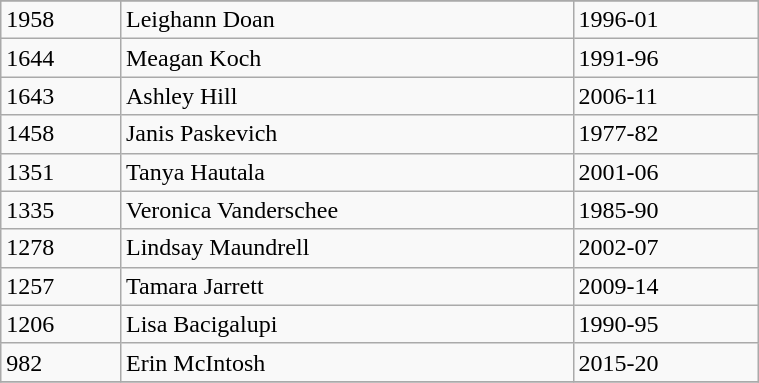<table class="wikitable" width="40%">
<tr>
</tr>
<tr align="centre" bgcolor="">
<td>1958</td>
<td>Leighann Doan</td>
<td>1996-01</td>
</tr>
<tr align="centre" bgcolor="">
<td>1644</td>
<td>Meagan Koch</td>
<td>1991-96</td>
</tr>
<tr align="centre" bgcolor="">
<td>1643</td>
<td>Ashley Hill</td>
<td>2006-11</td>
</tr>
<tr align="centre" bgcolor="">
<td>1458</td>
<td>Janis Paskevich</td>
<td>1977-82</td>
</tr>
<tr align="centre" bgcolor="">
<td>1351</td>
<td>Tanya Hautala</td>
<td>2001-06</td>
</tr>
<tr align="centre" bgcolor="">
<td>1335</td>
<td>Veronica Vanderschee</td>
<td>1985-90</td>
</tr>
<tr align="centre" bgcolor="">
<td>1278</td>
<td>Lindsay Maundrell</td>
<td>2002-07</td>
</tr>
<tr align="centre" bgcolor="">
<td>1257</td>
<td>Tamara Jarrett</td>
<td>2009-14</td>
</tr>
<tr align="centre" bgcolor="">
<td>1206</td>
<td>Lisa Bacigalupi</td>
<td>1990-95</td>
</tr>
<tr align="centre" bgcolor="">
<td>982</td>
<td>Erin McIntosh</td>
<td>2015-20</td>
</tr>
<tr align="centre" bgcolor="">
</tr>
</table>
